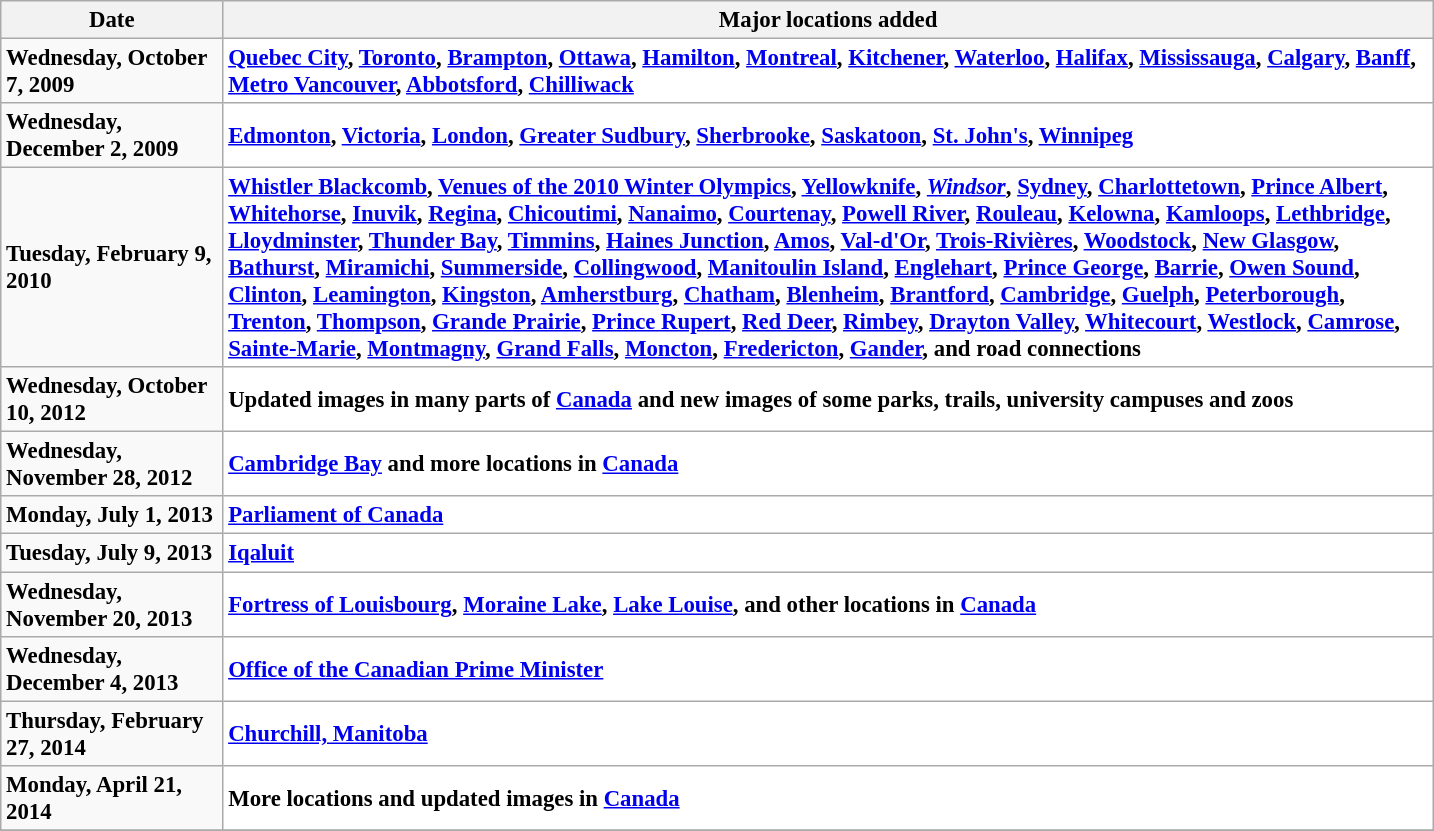<table class="wikitable" style="font-size:95%">
<tr>
<th style="width:141px;">Date</th>
<th style="width:800px;">Major locations added</th>
</tr>
<tr>
<td><strong>Wednesday, October 7, 2009</strong></td>
<td style="background:#fff;"><strong><a href='#'>Quebec City</a>, <a href='#'>Toronto</a>, <a href='#'>Brampton</a>, <a href='#'>Ottawa</a>, <a href='#'>Hamilton</a>, <a href='#'>Montreal</a>, <a href='#'>Kitchener</a>, <a href='#'>Waterloo</a>, <a href='#'>Halifax</a>, <a href='#'>Mississauga</a>, <a href='#'>Calgary</a>, <a href='#'>Banff</a>, <a href='#'>Metro Vancouver</a>, <a href='#'>Abbotsford</a>, <a href='#'>Chilliwack</a></strong></td>
</tr>
<tr>
<td><strong>Wednesday, December 2, 2009</strong></td>
<td style="background:#fff;"><strong><a href='#'>Edmonton</a>, <a href='#'>Victoria</a>, <a href='#'>London</a>, <a href='#'>Greater Sudbury</a>, <a href='#'>Sherbrooke</a>, <a href='#'>Saskatoon</a>, <a href='#'>St. John's</a>, <a href='#'>Winnipeg</a></strong></td>
</tr>
<tr>
<td><strong>Tuesday, February 9, 2010</strong></td>
<td style="background:#fff;"><strong><a href='#'>Whistler Blackcomb</a>, <a href='#'>Venues of the 2010 Winter Olympics</a>, <a href='#'>Yellowknife</a>, <em><a href='#'>Windsor</a></em>, <a href='#'>Sydney</a>, <a href='#'>Charlottetown</a>, <a href='#'>Prince Albert</a>, <a href='#'>Whitehorse</a>, <a href='#'>Inuvik</a>, <a href='#'>Regina</a>, <a href='#'>Chicoutimi</a>, <a href='#'>Nanaimo</a>, <a href='#'>Courtenay</a>, <a href='#'>Powell River</a>, <a href='#'>Rouleau</a>, <a href='#'>Kelowna</a>, <a href='#'>Kamloops</a>, <a href='#'>Lethbridge</a>, <a href='#'>Lloydminster</a>, <a href='#'>Thunder Bay</a>, <a href='#'>Timmins</a>, <a href='#'>Haines Junction</a>, <a href='#'>Amos</a>, <a href='#'>Val-d'Or</a>, <a href='#'>Trois-Rivières</a>, <a href='#'>Woodstock</a>, <a href='#'>New Glasgow</a>, <a href='#'>Bathurst</a>, <a href='#'>Miramichi</a>, <a href='#'>Summerside</a>, <a href='#'>Collingwood</a>, <a href='#'>Manitoulin Island</a>, <a href='#'>Englehart</a>, <a href='#'>Prince George</a>, <a href='#'>Barrie</a>, <a href='#'>Owen Sound</a>, <a href='#'>Clinton</a>, <a href='#'>Leamington</a>, <a href='#'>Kingston</a>, <a href='#'>Amherstburg</a>, <a href='#'>Chatham</a>, <a href='#'>Blenheim</a>, <a href='#'>Brantford</a>, <a href='#'>Cambridge</a>, <a href='#'>Guelph</a>, <a href='#'>Peterborough</a>, <a href='#'>Trenton</a>, <a href='#'>Thompson</a>, <a href='#'>Grande Prairie</a>, <a href='#'>Prince Rupert</a>, <a href='#'>Red Deer</a>, <a href='#'>Rimbey</a>, <a href='#'>Drayton Valley</a>, <a href='#'>Whitecourt</a>, <a href='#'>Westlock</a>, <a href='#'>Camrose</a>, <a href='#'>Sainte-Marie</a>, <a href='#'>Montmagny</a>, <a href='#'>Grand Falls</a>, <a href='#'>Moncton</a>, <a href='#'>Fredericton</a>, <a href='#'>Gander</a>, and road connections</strong></td>
</tr>
<tr>
<td><strong>Wednesday, October 10, 2012</strong></td>
<td style="background:#fff;"><strong>Updated images in many parts of <a href='#'>Canada</a> and new images of some parks, trails, university campuses and zoos</strong></td>
</tr>
<tr>
<td><strong>Wednesday, November 28, 2012</strong></td>
<td style="background:#fff;"><strong><a href='#'>Cambridge Bay</a> and more locations in <a href='#'>Canada</a></strong></td>
</tr>
<tr>
<td><strong>Monday, July 1, 2013</strong></td>
<td style="background:#fff;"><strong><a href='#'>Parliament of Canada</a></strong></td>
</tr>
<tr>
<td><strong>Tuesday, July 9, 2013</strong></td>
<td style="background:#fff;"><strong><a href='#'>Iqaluit</a></strong></td>
</tr>
<tr>
<td><strong>Wednesday, November 20, 2013</strong></td>
<td style="background:#fff;"><strong><a href='#'>Fortress of Louisbourg</a>, <a href='#'>Moraine Lake</a>, <a href='#'>Lake Louise</a>,  and other locations in <a href='#'>Canada</a></strong></td>
</tr>
<tr>
<td><strong>Wednesday, December 4, 2013</strong></td>
<td style="background:#fff;"><a href='#'><strong>Office of the Canadian Prime Minister</strong></a></td>
</tr>
<tr>
<td><strong>Thursday, February 27, 2014</strong></td>
<td style="background:#fff;"><strong><a href='#'>Churchill, Manitoba</a></strong></td>
</tr>
<tr>
<td><strong>Monday, April 21, 2014</strong></td>
<td style="background:#fff;"><strong>More locations and updated images in <a href='#'>Canada</a></strong></td>
</tr>
<tr>
</tr>
</table>
